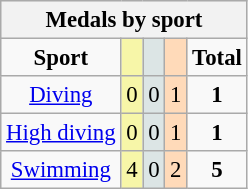<table class="wikitable" style="font-size:95%">
<tr style="background:#efefef;">
<th colspan=5><strong>Medals by sport</strong></th>
</tr>
<tr align=center>
<td><strong>Sport</strong></td>
<td bgcolor=#f7f6a8></td>
<td bgcolor=#dce5e5></td>
<td bgcolor=#ffdab9></td>
<td><strong>Total</strong></td>
</tr>
<tr align=center>
<td><a href='#'>Diving</a></td>
<td style="background:#F7F6A8;">0</td>
<td style="background:#DCE5E5;">0</td>
<td style="background:#FFDAB9;">1</td>
<td><strong>1</strong></td>
</tr>
<tr align=center>
<td><a href='#'>High diving</a></td>
<td style="background:#F7F6A8;">0</td>
<td style="background:#DCE5E5;">0</td>
<td style="background:#FFDAB9;">1</td>
<td><strong>1</strong></td>
</tr>
<tr align=center>
<td><a href='#'>Swimming</a></td>
<td style="background:#F7F6A8;">4</td>
<td style="background:#DCE5E5;">0</td>
<td style="background:#FFDAB9;">2</td>
<td><strong>5</strong></td>
</tr>
</table>
